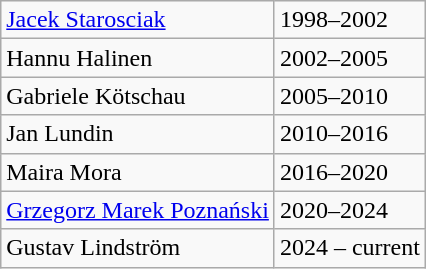<table class="wikitable">
<tr>
<td><a href='#'>Jacek Starosciak</a></td>
<td>1998–2002</td>
</tr>
<tr>
<td>Hannu Halinen</td>
<td>2002–2005</td>
</tr>
<tr>
<td>Gabriele Kötschau</td>
<td>2005–2010</td>
</tr>
<tr>
<td>Jan Lundin</td>
<td>2010–2016</td>
</tr>
<tr>
<td>Maira Mora</td>
<td>2016–2020</td>
</tr>
<tr>
<td><a href='#'>Grzegorz Marek Poznański</a></td>
<td>2020–2024</td>
</tr>
<tr>
<td>Gustav Lindström</td>
<td>2024 – current</td>
</tr>
</table>
